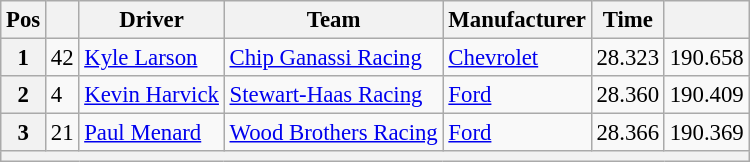<table class="wikitable" style="font-size:95%">
<tr>
<th>Pos</th>
<th></th>
<th>Driver</th>
<th>Team</th>
<th>Manufacturer</th>
<th>Time</th>
<th></th>
</tr>
<tr>
<th>1</th>
<td>42</td>
<td><a href='#'>Kyle Larson</a></td>
<td><a href='#'>Chip Ganassi Racing</a></td>
<td><a href='#'>Chevrolet</a></td>
<td>28.323</td>
<td>190.658</td>
</tr>
<tr>
<th>2</th>
<td>4</td>
<td><a href='#'>Kevin Harvick</a></td>
<td><a href='#'>Stewart-Haas Racing</a></td>
<td><a href='#'>Ford</a></td>
<td>28.360</td>
<td>190.409</td>
</tr>
<tr>
<th>3</th>
<td>21</td>
<td><a href='#'>Paul Menard</a></td>
<td><a href='#'>Wood Brothers Racing</a></td>
<td><a href='#'>Ford</a></td>
<td>28.366</td>
<td>190.369</td>
</tr>
<tr>
<th colspan="7"></th>
</tr>
</table>
